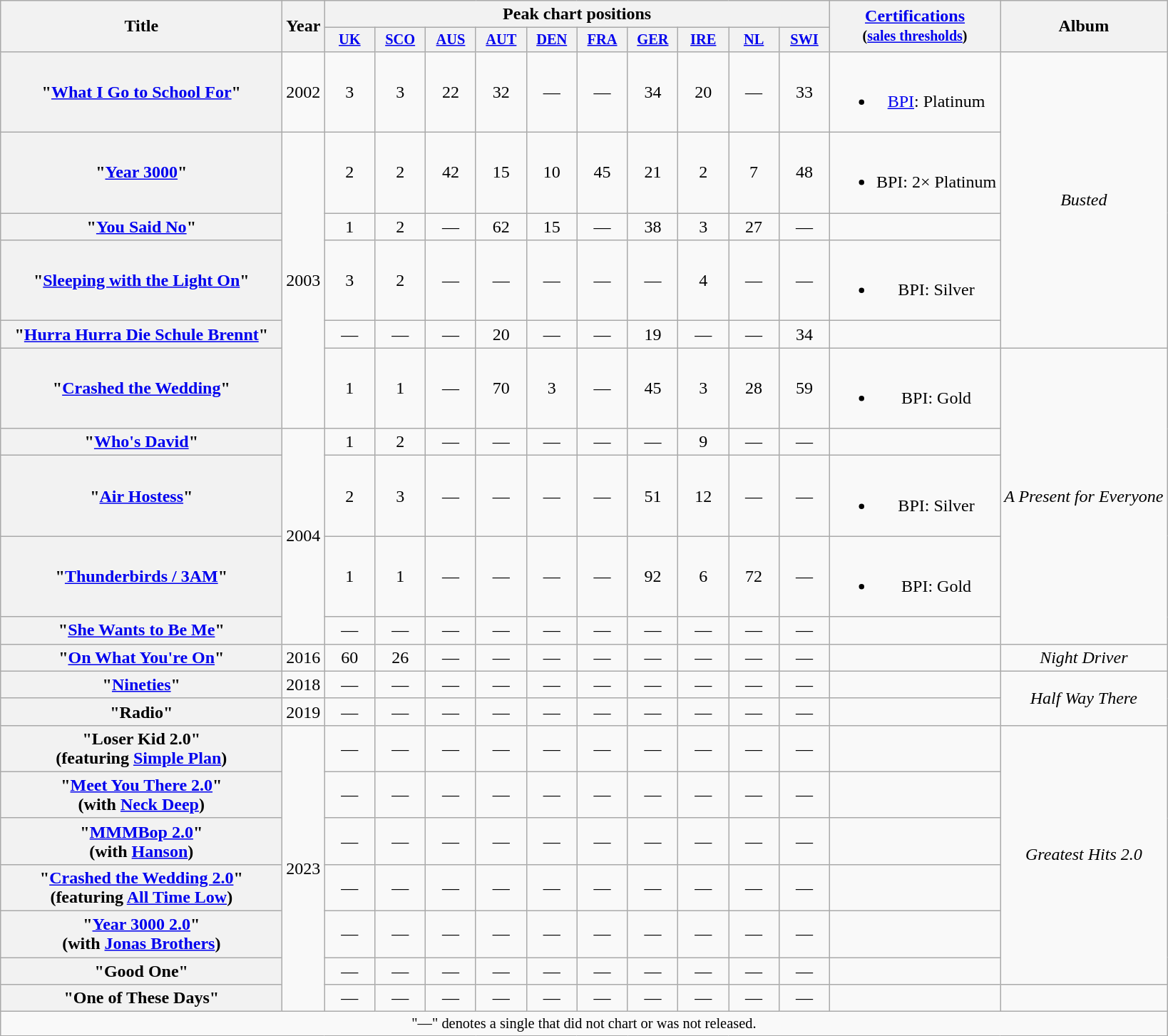<table class="wikitable plainrowheaders" style="text-align:center;">
<tr>
<th scope="col" rowspan="2" style="width:16em;">Title</th>
<th scope="col" rowspan="2" style="width:1em;">Year</th>
<th scope="col" colspan="10">Peak chart positions</th>
<th scope="col" rowspan="2"><a href='#'>Certifications</a><br><small>(<a href='#'>sales thresholds</a>)</small></th>
<th scope="col" rowspan="2">Album</th>
</tr>
<tr>
<th scope="col" style="width:3em;font-size:85%;"><a href='#'>UK</a><br></th>
<th scope="col" style="width:3em;font-size:85%;"><a href='#'>SCO</a><br></th>
<th scope="col" style="width:3em;font-size:85%;"><a href='#'>AUS</a><br></th>
<th scope="col" style="width:3em;font-size:85%;"><a href='#'>AUT</a><br></th>
<th scope="col" style="width:3em;font-size:85%;"><a href='#'>DEN</a><br></th>
<th scope="col" style="width:3em;font-size:85%;"><a href='#'>FRA</a><br></th>
<th scope="col" style="width:3em;font-size:85%;"><a href='#'>GER</a><br></th>
<th scope="col" style="width:3em;font-size:85%;"><a href='#'>IRE</a><br></th>
<th scope="col" style="width:3em;font-size:85%;"><a href='#'>NL</a><br></th>
<th scope="col" style="width:3em;font-size:85%;"><a href='#'>SWI</a><br></th>
</tr>
<tr>
<th scope="row">"<a href='#'>What I Go to School For</a>"</th>
<td>2002</td>
<td>3</td>
<td>3</td>
<td>22</td>
<td>32</td>
<td>—</td>
<td>—</td>
<td>34</td>
<td>20</td>
<td>—</td>
<td>33</td>
<td><br><ul><li><a href='#'>BPI</a>: Platinum</li></ul></td>
<td rowspan="5"><em>Busted</em></td>
</tr>
<tr>
<th scope="row">"<a href='#'>Year 3000</a>"</th>
<td rowspan="5">2003</td>
<td>2</td>
<td>2</td>
<td>42</td>
<td>15</td>
<td>10</td>
<td>45</td>
<td>21</td>
<td>2</td>
<td>7</td>
<td>48</td>
<td><br><ul><li>BPI: 2× Platinum</li></ul></td>
</tr>
<tr>
<th scope="row">"<a href='#'>You Said No</a>"</th>
<td>1</td>
<td>2</td>
<td>—</td>
<td>62</td>
<td>15</td>
<td>—</td>
<td>38</td>
<td>3</td>
<td>27</td>
<td>—</td>
<td></td>
</tr>
<tr>
<th scope="row">"<a href='#'>Sleeping with the Light On</a>"</th>
<td>3</td>
<td>2</td>
<td>—</td>
<td>—</td>
<td>—</td>
<td>—</td>
<td>—</td>
<td>4</td>
<td>—</td>
<td>—</td>
<td><br><ul><li>BPI: Silver</li></ul></td>
</tr>
<tr>
<th scope="row">"<a href='#'>Hurra Hurra Die Schule Brennt</a>"</th>
<td>—</td>
<td>—</td>
<td>—</td>
<td>20</td>
<td>—</td>
<td>—</td>
<td>19</td>
<td>—</td>
<td>—</td>
<td>34</td>
<td></td>
</tr>
<tr>
<th scope="row">"<a href='#'>Crashed the Wedding</a>"</th>
<td>1</td>
<td>1</td>
<td>—</td>
<td>70</td>
<td>3</td>
<td>—</td>
<td>45</td>
<td>3</td>
<td>28</td>
<td>59</td>
<td><br><ul><li>BPI: Gold</li></ul></td>
<td rowspan="5"><em>A Present for Everyone</em></td>
</tr>
<tr>
<th scope="row">"<a href='#'>Who's David</a>"</th>
<td rowspan="4">2004</td>
<td>1</td>
<td>2</td>
<td>—</td>
<td>—</td>
<td>—</td>
<td>—</td>
<td>—</td>
<td>9</td>
<td>—</td>
<td>—</td>
<td></td>
</tr>
<tr>
<th scope="row">"<a href='#'>Air Hostess</a>"</th>
<td>2</td>
<td>3</td>
<td>—</td>
<td>—</td>
<td>—</td>
<td>—</td>
<td>51</td>
<td>12</td>
<td>—</td>
<td>—</td>
<td><br><ul><li>BPI: Silver</li></ul></td>
</tr>
<tr>
<th scope="row">"<a href='#'>Thunderbirds / 3AM</a>"</th>
<td>1</td>
<td>1</td>
<td>—</td>
<td>—</td>
<td>—</td>
<td>—</td>
<td>92</td>
<td>6</td>
<td>72</td>
<td>—</td>
<td><br><ul><li>BPI: Gold</li></ul></td>
</tr>
<tr>
<th scope="row">"<a href='#'>She Wants to Be Me</a>"</th>
<td>—</td>
<td>—</td>
<td>—</td>
<td>—</td>
<td>—</td>
<td>—</td>
<td>—</td>
<td>—</td>
<td>—</td>
<td>—</td>
<td></td>
</tr>
<tr>
<th scope="row">"<a href='#'>On What You're On</a>"</th>
<td>2016</td>
<td>60</td>
<td>26</td>
<td>—</td>
<td>—</td>
<td>—</td>
<td>—</td>
<td>—</td>
<td>—</td>
<td>—</td>
<td>—</td>
<td></td>
<td><em>Night Driver</em></td>
</tr>
<tr>
<th scope="row">"<a href='#'>Nineties</a>"</th>
<td>2018</td>
<td>—</td>
<td>—</td>
<td>—</td>
<td>—</td>
<td>—</td>
<td>—</td>
<td>—</td>
<td>—</td>
<td>—</td>
<td>—</td>
<td></td>
<td rowspan="2"><em>Half Way There</em></td>
</tr>
<tr>
<th scope="row">"Radio"</th>
<td>2019</td>
<td>—</td>
<td>—</td>
<td>—</td>
<td>—</td>
<td>—</td>
<td>—</td>
<td>—</td>
<td>—</td>
<td>—</td>
<td>—</td>
<td></td>
</tr>
<tr>
<th scope="row">"Loser Kid 2.0" <br> (featuring <a href='#'>Simple Plan</a>)</th>
<td rowspan="7">2023</td>
<td>—</td>
<td>—</td>
<td>—</td>
<td>—</td>
<td>—</td>
<td>—</td>
<td>—</td>
<td>—</td>
<td>—</td>
<td>—</td>
<td></td>
<td rowspan="6"><em>Greatest Hits 2.0</em></td>
</tr>
<tr>
<th scope="row">"<a href='#'>Meet You There 2.0</a>" <br> (with <a href='#'>Neck Deep</a>)</th>
<td>—</td>
<td>—</td>
<td>—</td>
<td>—</td>
<td>—</td>
<td>—</td>
<td>—</td>
<td>—</td>
<td>—</td>
<td>—</td>
<td></td>
</tr>
<tr>
<th scope="row">"<a href='#'>MMMBop 2.0</a>" <br> (with <a href='#'>Hanson</a>)</th>
<td>—</td>
<td>—</td>
<td>—</td>
<td>—</td>
<td>—</td>
<td>—</td>
<td>—</td>
<td>—</td>
<td>—</td>
<td>—</td>
<td></td>
</tr>
<tr>
<th scope="row">"<a href='#'>Crashed the Wedding 2.0</a>" <br> (featuring <a href='#'>All Time Low</a>)</th>
<td>—</td>
<td>—</td>
<td>—</td>
<td>—</td>
<td>—</td>
<td>—</td>
<td>—</td>
<td>—</td>
<td>—</td>
<td>—</td>
<td></td>
</tr>
<tr>
<th scope="row">"<a href='#'>Year 3000 2.0</a>" <br> (with <a href='#'>Jonas Brothers</a>)</th>
<td>—</td>
<td>—</td>
<td>—</td>
<td>—</td>
<td>—</td>
<td>—</td>
<td>—</td>
<td>—</td>
<td>—</td>
<td>—</td>
<td></td>
</tr>
<tr>
<th scope="row">"Good One"</th>
<td>—</td>
<td>—</td>
<td>—</td>
<td>—</td>
<td>—</td>
<td>—</td>
<td>—</td>
<td>—</td>
<td>—</td>
<td>—</td>
<td></td>
</tr>
<tr>
<th scope="row">"One of These Days"</th>
<td>—</td>
<td>—</td>
<td>—</td>
<td>—</td>
<td>—</td>
<td>—</td>
<td>—</td>
<td>—</td>
<td>—</td>
<td>—</td>
<td></td>
<td></td>
</tr>
<tr>
<td style="font-size:85%;" colspan="14">"—" denotes a single that did not chart or was not released.</td>
</tr>
</table>
